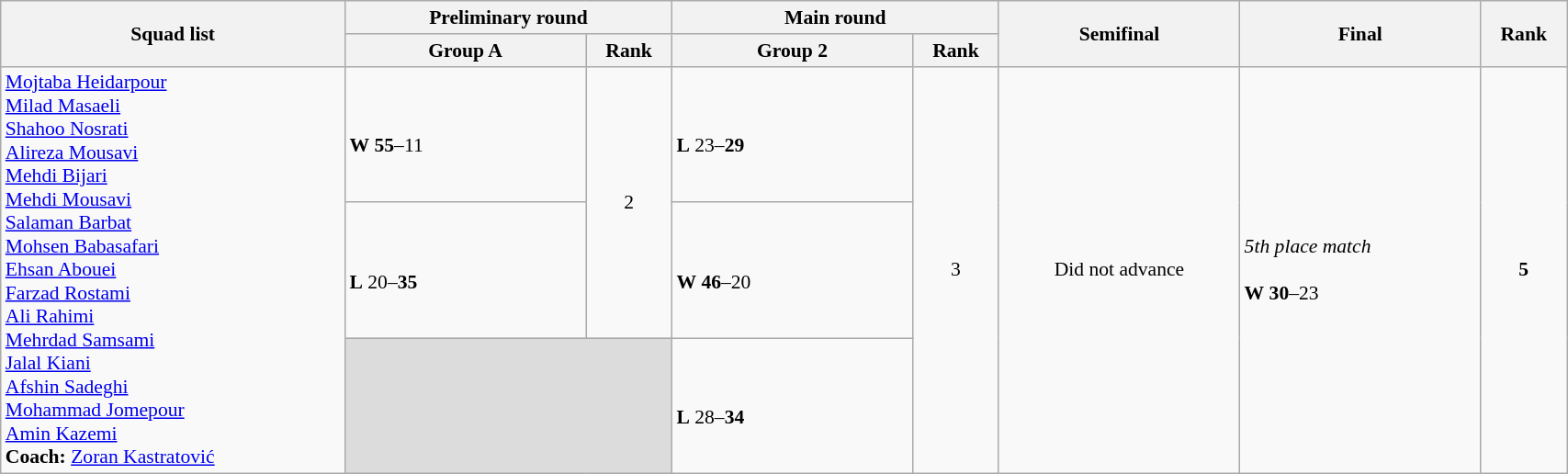<table class="wikitable" width="90%" style="text-align:left; font-size:90%">
<tr>
<th rowspan="2" width="20%">Squad list</th>
<th colspan="2">Preliminary round</th>
<th colspan="2">Main round</th>
<th rowspan="2" width="14%">Semifinal</th>
<th rowspan="2" width="14%">Final</th>
<th rowspan="2" width="5%">Rank</th>
</tr>
<tr>
<th width="14%">Group A</th>
<th width="5%">Rank</th>
<th width="14%">Group 2</th>
<th width="5%">Rank</th>
</tr>
<tr>
<td rowspan=3><a href='#'>Mojtaba Heidarpour</a><br><a href='#'>Milad Masaeli</a><br><a href='#'>Shahoo Nosrati</a><br><a href='#'>Alireza Mousavi</a><br><a href='#'>Mehdi Bijari</a><br><a href='#'>Mehdi Mousavi</a><br><a href='#'>Salaman Barbat</a><br><a href='#'>Mohsen Babasafari</a><br><a href='#'>Ehsan Abouei</a><br><a href='#'>Farzad Rostami</a><br><a href='#'>Ali Rahimi</a><br><a href='#'>Mehrdad Samsami</a><br><a href='#'>Jalal Kiani</a><br><a href='#'>Afshin Sadeghi</a><br><a href='#'>Mohammad Jomepour</a><br><a href='#'>Amin Kazemi</a><br><strong>Coach:</strong>  <a href='#'>Zoran Kastratović</a></td>
<td><br><strong>W</strong> <strong>55</strong>–11</td>
<td rowspan=2 align=center>2 <strong></strong></td>
<td><br><strong>L</strong> 23–<strong>29</strong></td>
<td rowspan=3 align=center>3</td>
<td rowspan=3 align=center>Did not advance</td>
<td rowspan=3><em>5th place match</em><br><br><strong>W</strong> <strong>30</strong>–23</td>
<td rowspan=3 align=center><strong>5</strong></td>
</tr>
<tr>
<td><br><strong>L</strong> 20–<strong>35</strong></td>
<td><br><strong>W</strong> <strong>46</strong>–20</td>
</tr>
<tr>
<td colspan=2 bgcolor=#DCDCDC></td>
<td><br><strong>L</strong> 28–<strong>34</strong></td>
</tr>
</table>
